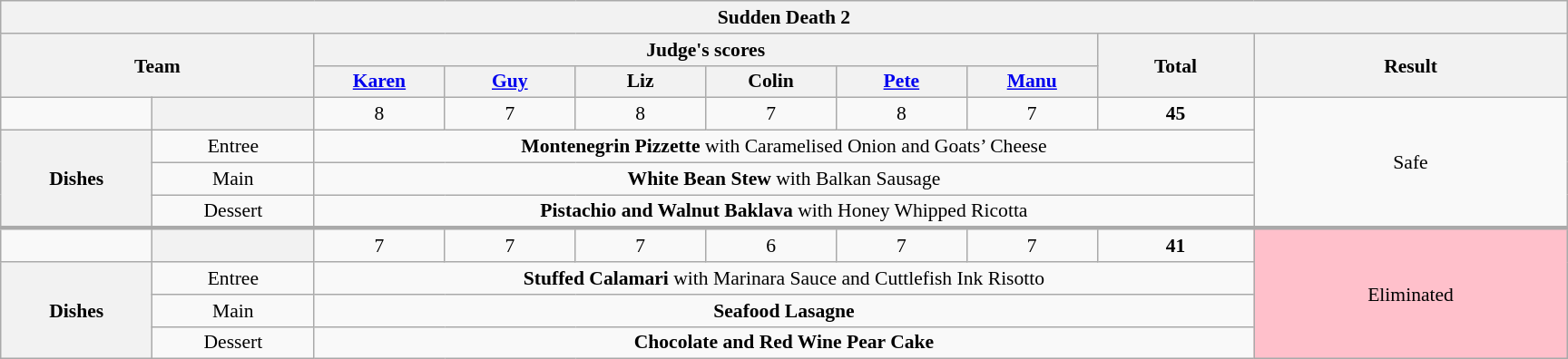<table class="wikitable plainrowheaders" style="margin: 1em auto; text-align:center; font-size:90%; width:80em;">
<tr>
<th colspan="10" >Sudden Death 2</th>
</tr>
<tr>
<th rowspan="2" style="width:20%;" colspan="2">Team</th>
<th colspan="6" style="width:50%;">Judge's scores</th>
<th rowspan="2" style="width:10%;">Total<br></th>
<th rowspan="2" style="width:20%;">Result</th>
</tr>
<tr>
<th style="width:50px;"><a href='#'>Karen</a></th>
<th style="width:50px;"><a href='#'>Guy</a></th>
<th style="width:50px;">Liz</th>
<th style="width:50px;">Colin</th>
<th style="width:50px;"><a href='#'>Pete</a></th>
<th style="width:50px;"><a href='#'>Manu</a></th>
</tr>
<tr>
<td></td>
<th style="text-align:centre"></th>
<td>8</td>
<td>7</td>
<td>8</td>
<td>7</td>
<td>8</td>
<td>7</td>
<td><strong>45</strong></td>
<td rowspan="4">Safe</td>
</tr>
<tr>
<th rowspan="3">Dishes</th>
<td>Entree</td>
<td colspan="7"><strong>Montenegrin Pizzette</strong> with Caramelised Onion and Goats’ Cheese</td>
</tr>
<tr>
<td>Main</td>
<td colspan="7"><strong>White Bean Stew</strong> with Balkan Sausage</td>
</tr>
<tr>
<td>Dessert</td>
<td colspan="7"><strong>Pistachio and Walnut Baklava</strong> with Honey Whipped Ricotta</td>
</tr>
<tr style="border-top:3px solid #aaa;">
<td></td>
<th style="text-align:centre"></th>
<td>7</td>
<td>7</td>
<td>7</td>
<td>6</td>
<td>7</td>
<td>7</td>
<td><strong>41</strong></td>
<td rowspan="4" bgcolor="pink">Eliminated</td>
</tr>
<tr>
<th rowspan="3">Dishes</th>
<td>Entree</td>
<td colspan="7"><strong>Stuffed Calamari</strong> with Marinara Sauce and Cuttlefish Ink Risotto</td>
</tr>
<tr>
<td>Main</td>
<td colspan="7"><strong>Seafood Lasagne</strong></td>
</tr>
<tr>
<td>Dessert</td>
<td colspan="7"><strong>Chocolate and Red Wine Pear Cake</strong></td>
</tr>
</table>
